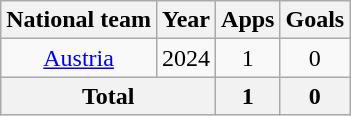<table class=wikitable style=text-align:center>
<tr>
<th>National team</th>
<th>Year</th>
<th>Apps</th>
<th>Goals</th>
</tr>
<tr>
<td rowspan="1"><a href='#'>Austria</a></td>
<td>2024</td>
<td>1</td>
<td>0</td>
</tr>
<tr>
<th colspan="2">Total</th>
<th>1</th>
<th>0</th>
</tr>
</table>
